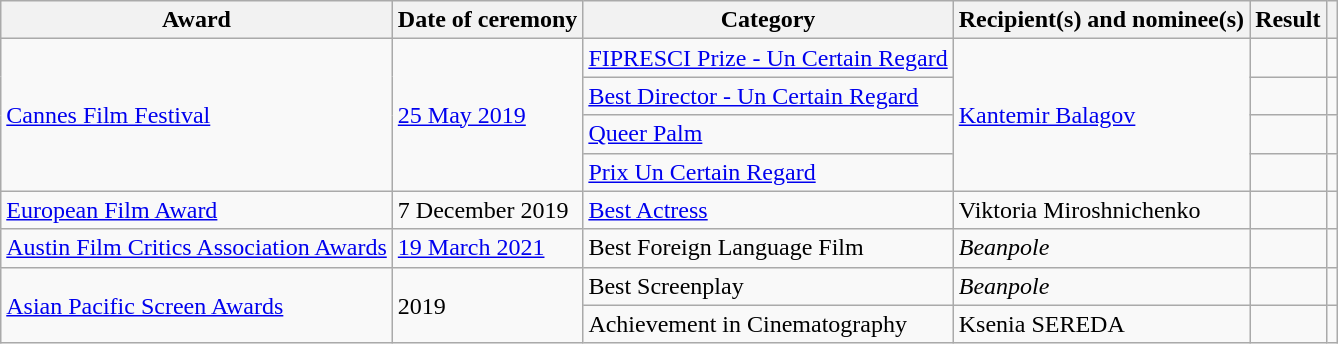<table class="wikitable sortable plainrowheaders">
<tr>
<th scope="col">Award</th>
<th scope="col">Date of ceremony</th>
<th scope="col">Category</th>
<th scope="col">Recipient(s) and nominee(s)</th>
<th scope="col">Result</th>
<th scope="col" class="unsortable"></th>
</tr>
<tr>
<td rowspan=4><a href='#'>Cannes Film Festival</a></td>
<td rowspan=4><a href='#'>25 May 2019</a></td>
<td><a href='#'>FIPRESCI Prize - Un Certain Regard</a></td>
<td rowspan=4><a href='#'>Kantemir Balagov</a></td>
<td></td>
<td align=center></td>
</tr>
<tr>
<td><a href='#'>Best Director - Un Certain Regard</a></td>
<td></td>
<td align=center></td>
</tr>
<tr>
<td><a href='#'>Queer Palm</a></td>
<td></td>
<td align=center></td>
</tr>
<tr>
<td><a href='#'>Prix Un Certain Regard</a></td>
<td></td>
<td align=center></td>
</tr>
<tr>
<td><a href='#'>European Film Award</a></td>
<td>7 December 2019</td>
<td><a href='#'>Best Actress</a></td>
<td>Viktoria Miroshnichenko</td>
<td></td>
<td align=center></td>
</tr>
<tr>
<td><a href='#'>Austin Film Critics Association Awards</a></td>
<td><a href='#'>19 March 2021</a></td>
<td>Best Foreign Language Film</td>
<td><em>Beanpole</em></td>
<td></td>
<td align="center"></td>
</tr>
<tr>
<td rowspan="2"><a href='#'>Asian Pacific Screen Awards</a></td>
<td rowspan="2">2019</td>
<td>Best Screenplay</td>
<td><em>Beanpole</em></td>
<td></td>
<td></td>
</tr>
<tr>
<td>Achievement in Cinematography</td>
<td>Ksenia SEREDA</td>
<td></td>
<td></td>
</tr>
</table>
